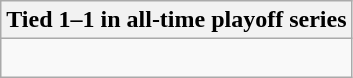<table class="wikitable collapsible collapsed">
<tr>
<th>Tied 1–1 in all-time playoff series</th>
</tr>
<tr>
<td><br>
</td>
</tr>
</table>
